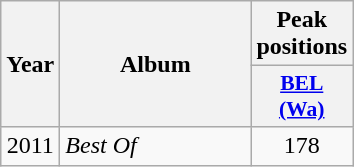<table class="wikitable">
<tr>
<th align="center" rowspan="2" width="10">Year</th>
<th align="center" rowspan="2" width="120">Album</th>
<th align="center" colspan="1" width="20">Peak positions</th>
</tr>
<tr>
<th scope="col" style="width:3em;font-size:90%;"><a href='#'>BEL <br>(Wa)</a><br></th>
</tr>
<tr>
<td style="text-align:center;">2011</td>
<td><em>Best Of</em></td>
<td style="text-align:center;">178</td>
</tr>
</table>
